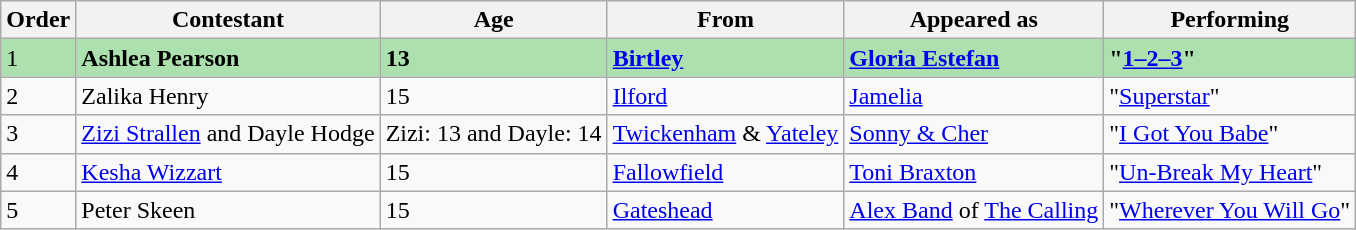<table class="wikitable">
<tr>
<th>Order</th>
<th>Contestant</th>
<th>Age</th>
<th>From</th>
<th>Appeared as</th>
<th>Performing</th>
</tr>
<tr style="background:#ACE1AF;">
<td>1</td>
<td><strong>Ashlea Pearson</strong></td>
<td><strong>13</strong></td>
<td><strong><a href='#'>Birtley</a></strong></td>
<td><strong><a href='#'>Gloria Estefan</a></strong></td>
<td><strong>"<a href='#'>1–2–3</a>"</strong></td>
</tr>
<tr>
<td>2</td>
<td>Zalika Henry</td>
<td>15</td>
<td><a href='#'>Ilford</a></td>
<td><a href='#'>Jamelia</a></td>
<td>"<a href='#'>Superstar</a>"</td>
</tr>
<tr>
<td>3</td>
<td><a href='#'>Zizi Strallen</a> and Dayle Hodge</td>
<td>Zizi: 13 and Dayle: 14</td>
<td><a href='#'>Twickenham</a> & <a href='#'>Yateley</a></td>
<td><a href='#'>Sonny & Cher</a></td>
<td>"<a href='#'>I Got You Babe</a>"</td>
</tr>
<tr>
<td>4</td>
<td><a href='#'>Kesha Wizzart</a></td>
<td>15</td>
<td><a href='#'>Fallowfield</a></td>
<td><a href='#'>Toni Braxton</a></td>
<td>"<a href='#'>Un-Break My Heart</a>"</td>
</tr>
<tr>
<td>5</td>
<td>Peter Skeen</td>
<td>15</td>
<td><a href='#'>Gateshead</a></td>
<td><a href='#'>Alex Band</a> of <a href='#'>The Calling</a></td>
<td>"<a href='#'>Wherever You Will Go</a>"</td>
</tr>
</table>
